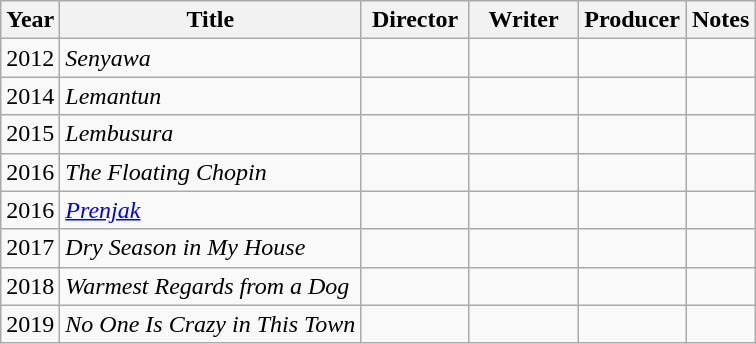<table class="wikitable">
<tr>
<th>Year</th>
<th>Title</th>
<th width="65">Director</th>
<th width="65">Writer</th>
<th width="65">Producer</th>
<th>Notes</th>
</tr>
<tr>
<td>2012</td>
<td><em>Senyawa</em></td>
<td></td>
<td></td>
<td></td>
<td></td>
</tr>
<tr>
<td>2014</td>
<td><em>Lemantun</em></td>
<td></td>
<td></td>
<td></td>
<td></td>
</tr>
<tr>
<td>2015</td>
<td><em>Lembusura</em></td>
<td></td>
<td></td>
<td></td>
<td></td>
</tr>
<tr>
<td>2016</td>
<td><em>The Floating Chopin</em></td>
<td></td>
<td></td>
<td></td>
<td></td>
</tr>
<tr>
<td>2016</td>
<td><em><a href='#'>Prenjak</a></em></td>
<td></td>
<td></td>
<td></td>
<td></td>
</tr>
<tr>
<td>2017</td>
<td><em>Dry Season in My House</em></td>
<td></td>
<td></td>
<td></td>
<td></td>
</tr>
<tr>
<td>2018</td>
<td><em>Warmest Regards from a Dog</em></td>
<td></td>
<td></td>
<td></td>
<td></td>
</tr>
<tr>
<td>2019</td>
<td><em>No One Is Crazy in This Town</em></td>
<td></td>
<td></td>
<td></td>
<td></td>
</tr>
</table>
